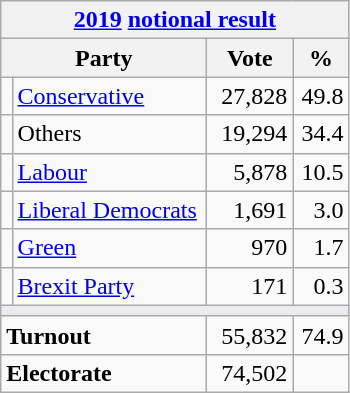<table class="wikitable">
<tr>
<th colspan="4"><a href='#'>2019</a> <a href='#'>notional result</a></th>
</tr>
<tr>
<th bgcolor="#DDDDFF" width="130px" colspan="2">Party</th>
<th bgcolor="#DDDDFF" width="50px">Vote</th>
<th bgcolor="#DDDDFF" width="30px">%</th>
</tr>
<tr>
<td></td>
<td><a href='#'>Conservative</a></td>
<td align=right>27,828</td>
<td align=right>49.8</td>
</tr>
<tr>
<td></td>
<td>Others</td>
<td align=right>19,294</td>
<td align=right>34.4</td>
</tr>
<tr>
<td></td>
<td><a href='#'>Labour</a></td>
<td align=right>5,878</td>
<td align=right>10.5</td>
</tr>
<tr>
<td></td>
<td><a href='#'>Liberal Democrats</a></td>
<td align=right>1,691</td>
<td align=right>3.0</td>
</tr>
<tr>
<td></td>
<td><a href='#'>Green</a></td>
<td align=right>970</td>
<td align=right>1.7</td>
</tr>
<tr>
<td></td>
<td><a href='#'>Brexit Party</a></td>
<td align=right>171</td>
<td align=right>0.3</td>
</tr>
<tr>
<td colspan="4" bgcolor="#EAECF0"></td>
</tr>
<tr>
<td colspan="2"><strong>Turnout</strong></td>
<td align=right>55,832</td>
<td align=right>74.9</td>
</tr>
<tr>
<td colspan="2"><strong>Electorate</strong></td>
<td align=right>74,502</td>
</tr>
</table>
